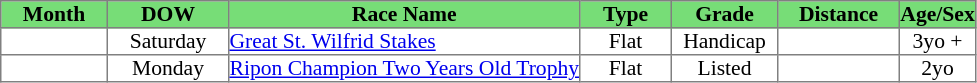<table class = "sortable" | border="1" cellpadding="0" style="border-collapse: collapse; font-size:90%">
<tr bgcolor="#77dd77" align="center">
<th style="width:70px">Month</th>
<th style="width:80px">DOW</th>
<th>Race Name</th>
<th style="width:60px">Type</th>
<th style="width:70px"><strong>Grade</strong></th>
<th style="width:80px">Distance</th>
<th style="width:50px">Age/Sex</th>
</tr>
<tr>
<td style="text-align:center"></td>
<td style="text-align:center">Saturday</td>
<td><a href='#'>Great St. Wilfrid Stakes</a></td>
<td style="text-align:center">Flat</td>
<td style="text-align:center">Handicap</td>
<td style="text-align:center"></td>
<td style="text-align:center">3yo +</td>
</tr>
<tr>
<td style="text-align:center"></td>
<td style="text-align:center">Monday</td>
<td><a href='#'>Ripon Champion Two Years Old Trophy</a></td>
<td style="text-align:center">Flat</td>
<td style="text-align:center">Listed</td>
<td style="text-align:center"></td>
<td style="text-align:center">2yo</td>
</tr>
</table>
